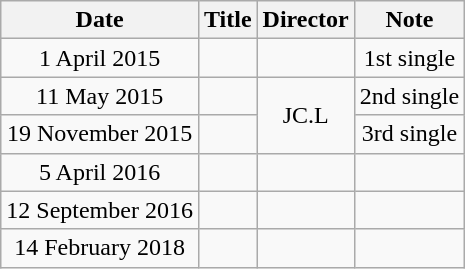<table class="wikitable">
<tr>
<th>Date</th>
<th>Title</th>
<th>Director</th>
<th>Note</th>
</tr>
<tr align="center">
<td>1 April 2015</td>
<td></td>
<td></td>
<td>1st single</td>
</tr>
<tr align="center">
<td>11 May 2015</td>
<td></td>
<td rowspan="2">JC.L</td>
<td>2nd single</td>
</tr>
<tr align="center">
<td>19 November 2015</td>
<td></td>
<td>3rd single</td>
</tr>
<tr align="center">
<td>5 April 2016</td>
<td></td>
<td></td>
<td></td>
</tr>
<tr align="center">
<td>12 September 2016</td>
<td></td>
<td></td>
<td></td>
</tr>
<tr align="center">
<td>14 February 2018</td>
<td></td>
<td></td>
<td></td>
</tr>
</table>
